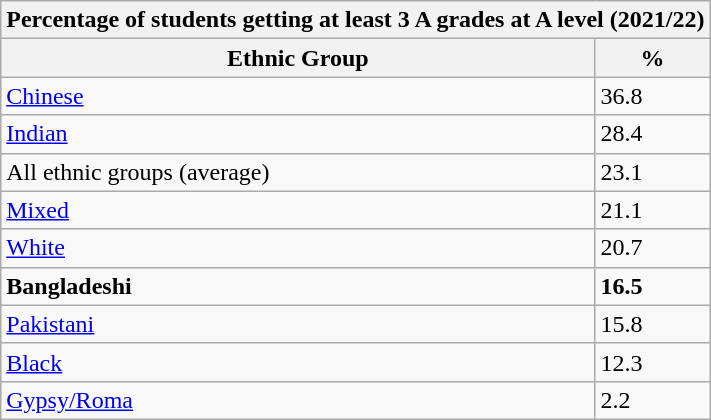<table class="wikitable sortable">
<tr>
<th colspan="3">Percentage of students getting at least 3 A grades at A level (2021/22)</th>
</tr>
<tr>
<th>Ethnic Group</th>
<th>%</th>
</tr>
<tr>
<td><a href='#'>Chinese</a></td>
<td>36.8</td>
</tr>
<tr>
<td><a href='#'>Indian</a></td>
<td>28.4</td>
</tr>
<tr>
<td>All ethnic groups (average)</td>
<td>23.1</td>
</tr>
<tr>
<td><a href='#'>Mixed</a></td>
<td>21.1</td>
</tr>
<tr>
<td><a href='#'>White</a></td>
<td>20.7</td>
</tr>
<tr>
<td><strong>Bangladeshi</strong></td>
<td><strong>16.5</strong></td>
</tr>
<tr>
<td><a href='#'>Pakistani</a></td>
<td>15.8</td>
</tr>
<tr>
<td><a href='#'>Black</a></td>
<td>12.3</td>
</tr>
<tr>
<td><a href='#'>Gypsy/Roma</a></td>
<td>2.2</td>
</tr>
</table>
